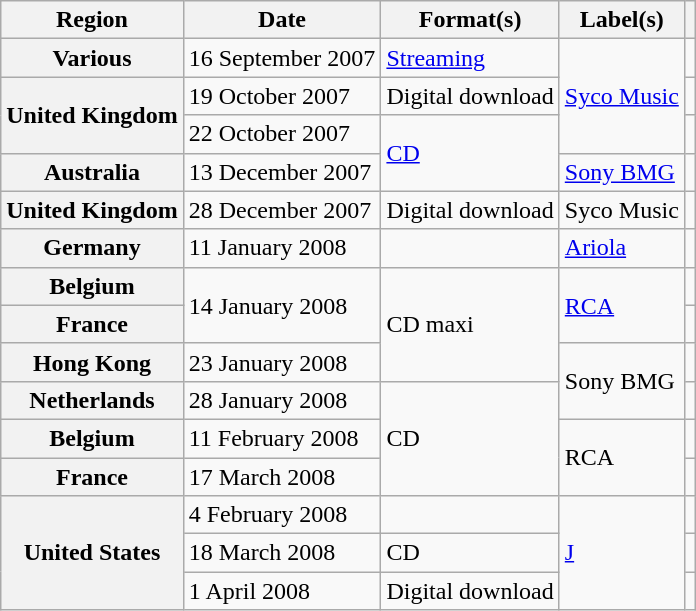<table class="wikitable plainrowheaders">
<tr>
<th scope="col">Region</th>
<th scope="col">Date</th>
<th scope="col">Format(s)</th>
<th scope="col">Label(s)</th>
<th scope="col"></th>
</tr>
<tr>
<th scope="row">Various</th>
<td>16 September 2007</td>
<td><a href='#'>Streaming</a></td>
<td rowspan="3"><a href='#'>Syco Music</a></td>
<td></td>
</tr>
<tr>
<th scope="row" rowspan="2">United Kingdom</th>
<td>19 October 2007</td>
<td>Digital download</td>
<td></td>
</tr>
<tr>
<td>22 October 2007</td>
<td rowspan="2"><a href='#'>CD</a></td>
<td></td>
</tr>
<tr>
<th scope="row">Australia</th>
<td>13 December 2007</td>
<td><a href='#'>Sony BMG</a></td>
<td></td>
</tr>
<tr>
<th scope="row">United Kingdom</th>
<td>28 December 2007</td>
<td>Digital download </td>
<td>Syco Music</td>
<td></td>
</tr>
<tr>
<th scope="row">Germany</th>
<td>11 January 2008</td>
<td></td>
<td><a href='#'>Ariola</a></td>
<td></td>
</tr>
<tr>
<th scope="row">Belgium</th>
<td rowspan="2">14 January 2008</td>
<td rowspan="3">CD maxi</td>
<td rowspan="2"><a href='#'>RCA</a></td>
<td></td>
</tr>
<tr>
<th scope="row">France</th>
<td></td>
</tr>
<tr>
<th scope="row">Hong Kong</th>
<td>23 January 2008</td>
<td rowspan="2">Sony BMG</td>
<td></td>
</tr>
<tr>
<th scope="row">Netherlands</th>
<td>28 January 2008</td>
<td rowspan="3">CD</td>
<td></td>
</tr>
<tr>
<th scope="row">Belgium</th>
<td>11 February 2008</td>
<td rowspan="2">RCA</td>
<td></td>
</tr>
<tr>
<th scope="row">France</th>
<td>17 March 2008</td>
<td></td>
</tr>
<tr>
<th scope="row" rowspan="3">United States</th>
<td>4 February 2008</td>
<td></td>
<td rowspan="3"><a href='#'>J</a></td>
<td></td>
</tr>
<tr>
<td>18 March 2008</td>
<td>CD</td>
<td></td>
</tr>
<tr>
<td>1 April 2008</td>
<td>Digital download </td>
<td></td>
</tr>
</table>
